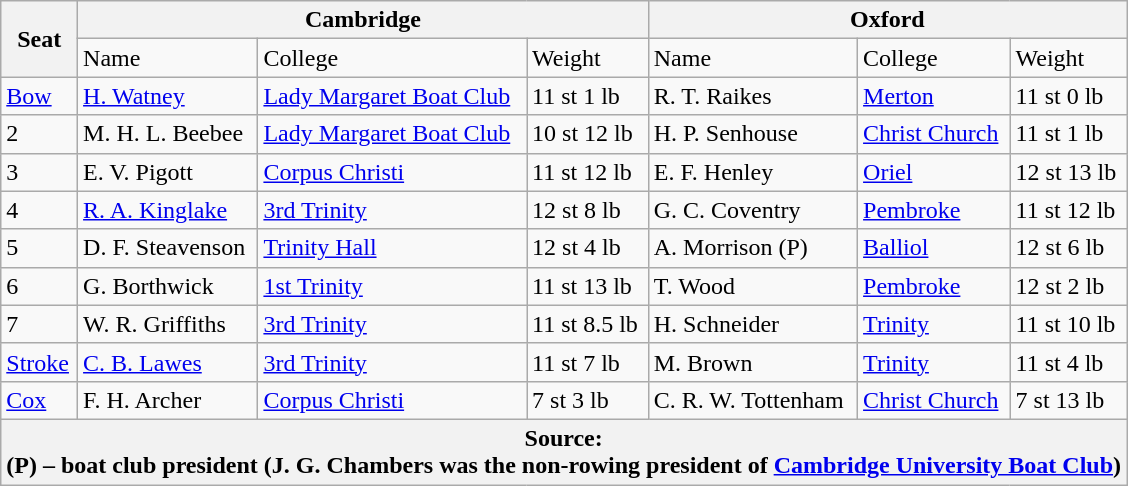<table class=wikitable>
<tr>
<th rowspan="2">Seat</th>
<th colspan="3">Cambridge <br> </th>
<th colspan="3">Oxford <br> </th>
</tr>
<tr>
<td>Name</td>
<td>College</td>
<td>Weight</td>
<td>Name</td>
<td>College</td>
<td>Weight</td>
</tr>
<tr>
<td><a href='#'>Bow</a></td>
<td><a href='#'>H. Watney</a></td>
<td><a href='#'>Lady Margaret Boat Club</a></td>
<td>11 st 1 lb</td>
<td>R. T. Raikes</td>
<td><a href='#'>Merton</a></td>
<td>11 st 0 lb</td>
</tr>
<tr>
<td>2</td>
<td>M. H. L. Beebee</td>
<td><a href='#'>Lady Margaret Boat Club</a></td>
<td>10 st 12 lb</td>
<td>H. P. Senhouse</td>
<td><a href='#'>Christ Church</a></td>
<td>11 st 1 lb</td>
</tr>
<tr>
<td>3</td>
<td>E. V. Pigott</td>
<td><a href='#'>Corpus Christi</a></td>
<td>11 st 12 lb</td>
<td>E. F. Henley</td>
<td><a href='#'>Oriel</a></td>
<td>12 st 13 lb</td>
</tr>
<tr>
<td>4</td>
<td><a href='#'>R. A. Kinglake</a></td>
<td><a href='#'>3rd Trinity</a></td>
<td>12 st 8 lb</td>
<td>G. C. Coventry</td>
<td><a href='#'>Pembroke</a></td>
<td>11 st 12 lb</td>
</tr>
<tr>
<td>5</td>
<td>D. F. Steavenson</td>
<td><a href='#'>Trinity Hall</a></td>
<td>12 st 4 lb</td>
<td>A. Morrison (P)</td>
<td><a href='#'>Balliol</a></td>
<td>12 st 6 lb</td>
</tr>
<tr>
<td>6</td>
<td>G. Borthwick</td>
<td><a href='#'>1st Trinity</a></td>
<td>11 st 13 lb</td>
<td>T. Wood</td>
<td><a href='#'>Pembroke</a></td>
<td>12 st 2 lb</td>
</tr>
<tr>
<td>7</td>
<td>W. R. Griffiths</td>
<td><a href='#'>3rd Trinity</a></td>
<td>11 st 8.5 lb</td>
<td>H. Schneider</td>
<td><a href='#'>Trinity</a></td>
<td>11 st 10 lb</td>
</tr>
<tr>
<td><a href='#'>Stroke</a></td>
<td><a href='#'>C. B. Lawes</a></td>
<td><a href='#'>3rd Trinity</a></td>
<td>11 st 7 lb</td>
<td>M. Brown</td>
<td><a href='#'>Trinity</a></td>
<td>11 st 4 lb</td>
</tr>
<tr>
<td><a href='#'>Cox</a></td>
<td>F. H. Archer</td>
<td><a href='#'>Corpus Christi</a></td>
<td>7 st 3 lb</td>
<td>C. R. W. Tottenham</td>
<td><a href='#'>Christ Church</a></td>
<td>7 st 13 lb</td>
</tr>
<tr>
<th colspan="7">Source:<br>(P) – boat club president (J. G. Chambers was the non-rowing president of <a href='#'>Cambridge University Boat Club</a>)</th>
</tr>
</table>
